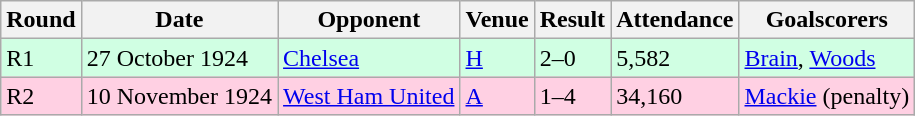<table class="wikitable">
<tr>
<th>Round</th>
<th>Date</th>
<th>Opponent</th>
<th>Venue</th>
<th>Result</th>
<th>Attendance</th>
<th>Goalscorers</th>
</tr>
<tr style="background:#d0ffe3;">
<td>R1</td>
<td>27 October 1924</td>
<td><a href='#'>Chelsea</a></td>
<td><a href='#'>H</a></td>
<td>2–0</td>
<td>5,582</td>
<td><a href='#'>Brain</a>, <a href='#'>Woods</a></td>
</tr>
<tr style="background:#ffd0e3;">
<td>R2</td>
<td>10 November 1924</td>
<td><a href='#'>West Ham United</a></td>
<td><a href='#'>A</a></td>
<td>1–4</td>
<td>34,160</td>
<td><a href='#'>Mackie</a> (penalty)</td>
</tr>
</table>
